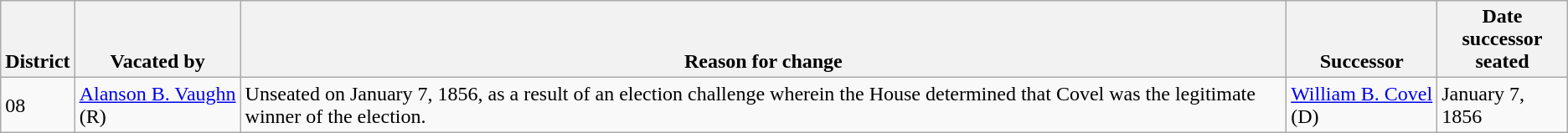<table class="wikitable sortable">
<tr style="vertical-align:bottom;">
<th>District</th>
<th>Vacated by</th>
<th>Reason for change</th>
<th>Successor</th>
<th>Date successor<br>seated</th>
</tr>
<tr>
<td>08</td>
<td nowrap ><a href='#'>Alanson B. Vaughn</a><br>(R)</td>
<td>Unseated on January 7, 1856, as a result of an election challenge wherein the House determined that Covel was the legitimate winner of the election.</td>
<td nowrap ><a href='#'>William B. Covel</a><br>(D)</td>
<td>January 7, 1856</td>
</tr>
</table>
